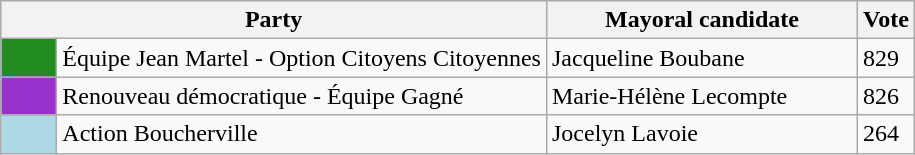<table class="wikitable">
<tr>
<th bgcolor="#DDDDFF" width="230px" colspan="2">Party</th>
<th bgcolor="#DDDDFF" width="200px">Mayoral candidate</th>
<th bgcolor="#DDDDFF" width="30px">Vote</th>
</tr>
<tr>
<td bgcolor="#228B22" width="30px"> </td>
<td>Équipe Jean Martel - Option Citoyens Citoyennes</td>
<td>Jacqueline Boubane</td>
<td>829</td>
</tr>
<tr>
<td bgcolor="#9932CC" width="30px"> </td>
<td>Renouveau démocratique - Équipe Gagné</td>
<td>Marie-Hélène Lecompte</td>
<td>826</td>
</tr>
<tr>
<td bgcolor="#ADD8E6" width="30px"> </td>
<td>Action Boucherville</td>
<td>Jocelyn Lavoie</td>
<td>264</td>
</tr>
</table>
